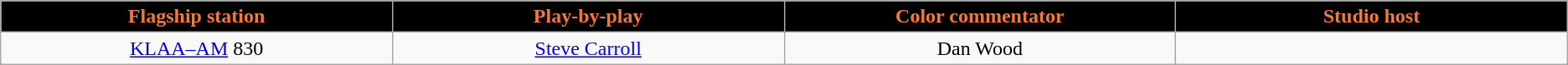<table class="wikitable sortable">
<tr>
<th style="background:#000000;color:#F47937" width="9%">Flagship station</th>
<th style="background:#000000;color:#F47937" width="9%">Play-by-play</th>
<th style="background:#000000;color:#F47937" width="9%">Color commentator</th>
<th style="background:#000000;color:#F47937" width="9%">Studio host</th>
</tr>
<tr align="center">
<td><a href='#'>KLAA–AM</a> 830</td>
<td><a href='#'>Steve Carroll</a></td>
<td>Dan Wood</td>
<td></td>
</tr>
</table>
